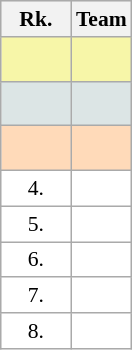<table class="wikitable" style="border:1px solid #AAAAAA;font-size:90%">
<tr bgcolor="#E4E4E4">
<th style="border-bottom:1px solid #AAAAAA" width=40>Rk.</th>
<th style="border-bottom:1px solid #AAAAAA">Team</th>
</tr>
<tr bgcolor="#F7F6A8">
<td align="center" style="height:23px"></td>
<td><strong></strong></td>
</tr>
<tr bgcolor="#DCE5E5">
<td align="center" style="height:23px"></td>
<td></td>
</tr>
<tr bgcolor="#FFDAB9">
<td align="center" style="height:23px"></td>
<td></td>
</tr>
<tr style="background:#ffffff;">
<td align="center">4.</td>
<td></td>
</tr>
<tr style="background:#ffffff;">
<td align="center">5.</td>
<td></td>
</tr>
<tr style="background:#ffffff;">
<td align="center">6.</td>
<td></td>
</tr>
<tr style="background:#ffffff;">
<td align="center">7.</td>
<td></td>
</tr>
<tr style="background:#ffffff;">
<td align="center">8.</td>
<td></td>
</tr>
</table>
